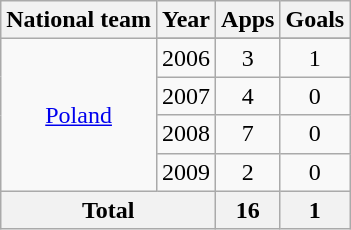<table class="wikitable" style="text-align:center">
<tr>
<th>National team</th>
<th>Year</th>
<th>Apps</th>
<th>Goals</th>
</tr>
<tr>
<td rowspan=5><a href='#'>Poland</a></td>
</tr>
<tr>
<td>2006</td>
<td>3</td>
<td>1</td>
</tr>
<tr>
<td>2007</td>
<td>4</td>
<td>0</td>
</tr>
<tr>
<td>2008</td>
<td>7</td>
<td>0</td>
</tr>
<tr>
<td>2009</td>
<td>2</td>
<td>0</td>
</tr>
<tr>
<th colspan="2">Total</th>
<th>16</th>
<th>1</th>
</tr>
</table>
